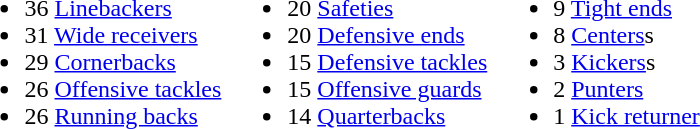<table>
<tr>
<td><br><ul><li>36 <a href='#'>Linebackers</a></li><li>31 <a href='#'>Wide receivers</a></li><li>29 <a href='#'>Cornerbacks</a></li><li>26 <a href='#'>Offensive tackles</a></li><li>26 <a href='#'>Running backs</a></li></ul></td>
<td><br><ul><li>20 <a href='#'>Safeties</a></li><li>20 <a href='#'>Defensive ends</a></li><li>15 <a href='#'>Defensive tackles</a></li><li>15 <a href='#'>Offensive guards</a></li><li>14 <a href='#'>Quarterbacks</a></li></ul></td>
<td><br><ul><li>9 <a href='#'>Tight ends</a></li><li>8 <a href='#'>Centers</a>s</li><li>3 <a href='#'>Kickers</a>s</li><li>2 <a href='#'>Punters</a></li><li>1 <a href='#'>Kick returner</a></li></ul></td>
</tr>
</table>
